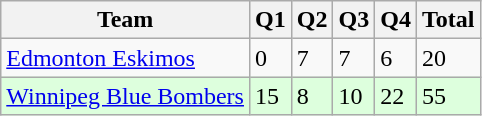<table class="wikitable">
<tr>
<th>Team</th>
<th>Q1</th>
<th>Q2</th>
<th>Q3</th>
<th>Q4</th>
<th>Total</th>
</tr>
<tr>
<td><a href='#'>Edmonton Eskimos</a></td>
<td>0</td>
<td>7</td>
<td>7</td>
<td>6</td>
<td>20</td>
</tr>
<tr style="background-color:#ddffdd">
<td><a href='#'>Winnipeg Blue Bombers</a></td>
<td>15</td>
<td>8</td>
<td>10</td>
<td>22</td>
<td>55</td>
</tr>
</table>
